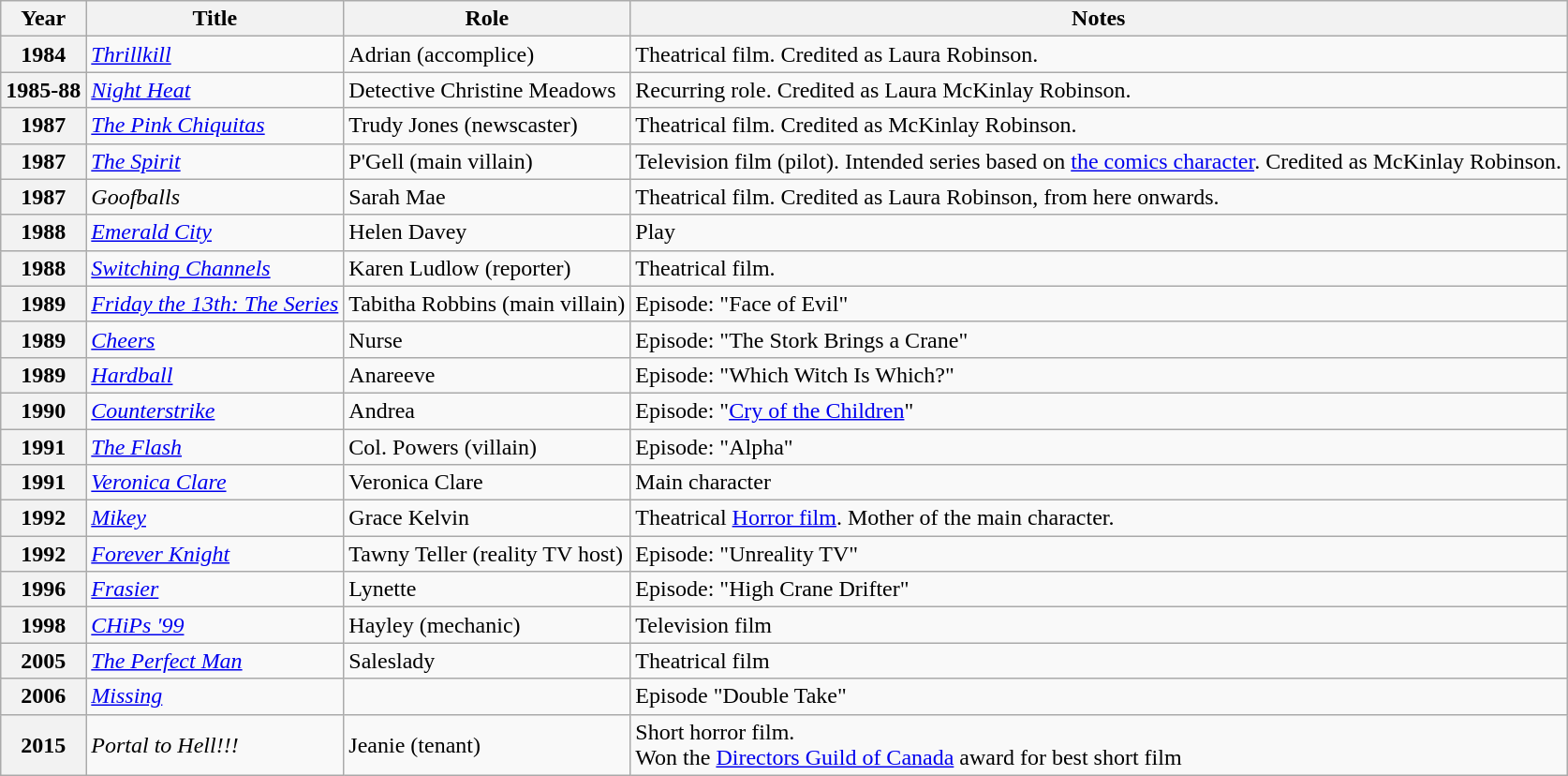<table class="wikitable sortable">
<tr>
<th scope="col">Year</th>
<th scope="col">Title</th>
<th scope="col">Role</th>
<th scope="col" class="unsortable">Notes</th>
</tr>
<tr>
<th scope="row">1984</th>
<td><em><a href='#'>Thrillkill</a></em></td>
<td>Adrian (accomplice)</td>
<td>Theatrical film. Credited as Laura Robinson.</td>
</tr>
<tr>
<th scope="row">1985-88</th>
<td><em><a href='#'>Night Heat</a></em></td>
<td>Detective Christine Meadows</td>
<td>Recurring role. Credited as Laura McKinlay Robinson.</td>
</tr>
<tr>
<th scope="row">1987</th>
<td><em><a href='#'>The Pink Chiquitas</a></em></td>
<td>Trudy Jones (newscaster)</td>
<td>Theatrical film. Credited as McKinlay Robinson.</td>
</tr>
<tr>
<th scope="row">1987</th>
<td><em><a href='#'>The Spirit</a></em></td>
<td>P'Gell (main villain)</td>
<td>Television film (pilot). Intended series based on <a href='#'>the comics character</a>. Credited as McKinlay Robinson.</td>
</tr>
<tr>
<th scope="row">1987</th>
<td><em>Goofballs</em></td>
<td>Sarah Mae</td>
<td>Theatrical film. Credited as Laura Robinson, from here onwards.</td>
</tr>
<tr>
<th scope="row">1988</th>
<td><em><a href='#'>Emerald City</a></em></td>
<td>Helen Davey</td>
<td>Play</td>
</tr>
<tr>
<th scope="row">1988</th>
<td><em><a href='#'>Switching Channels</a></em></td>
<td>Karen Ludlow (reporter)</td>
<td>Theatrical film.</td>
</tr>
<tr>
<th scope="row">1989</th>
<td><em><a href='#'>Friday the 13th: The Series</a></em></td>
<td>Tabitha Robbins (main villain)</td>
<td>Episode: "Face of Evil"</td>
</tr>
<tr>
<th scope="row">1989</th>
<td><em><a href='#'>Cheers</a></em></td>
<td>Nurse</td>
<td>Episode: "The Stork Brings a Crane"</td>
</tr>
<tr>
<th scope="row">1989</th>
<td><em><a href='#'>Hardball</a></em></td>
<td>Anareeve</td>
<td>Episode: "Which Witch Is Which?"</td>
</tr>
<tr>
<th scope="row">1990</th>
<td><em><a href='#'>Counterstrike</a></em></td>
<td>Andrea</td>
<td>Episode: "<a href='#'>Cry of the Children</a>" </td>
</tr>
<tr>
<th scope="row">1991</th>
<td><em><a href='#'>The Flash</a></em></td>
<td>Col. Powers (villain)</td>
<td>Episode: "Alpha"</td>
</tr>
<tr>
<th scope="row">1991</th>
<td><em><a href='#'>Veronica Clare</a></em></td>
<td>Veronica Clare</td>
<td>Main character</td>
</tr>
<tr>
<th scope="row">1992</th>
<td><em><a href='#'>Mikey</a></em></td>
<td>Grace Kelvin</td>
<td>Theatrical <a href='#'>Horror film</a>. Mother of the main character.</td>
</tr>
<tr>
<th scope="row">1992</th>
<td><em><a href='#'>Forever Knight</a></em></td>
<td>Tawny Teller (reality TV host)</td>
<td>Episode: "Unreality TV"</td>
</tr>
<tr>
<th scope="row">1996</th>
<td><em><a href='#'>Frasier</a></em></td>
<td>Lynette</td>
<td>Episode: "High Crane Drifter"</td>
</tr>
<tr>
<th scope="row">1998</th>
<td><em><a href='#'>CHiPs '99</a></em></td>
<td>Hayley (mechanic)</td>
<td>Television film</td>
</tr>
<tr>
<th scope="row">2005</th>
<td><em><a href='#'>The Perfect Man</a></em></td>
<td>Saleslady</td>
<td>Theatrical film</td>
</tr>
<tr>
<th scope="row">2006</th>
<td><em><a href='#'>Missing</a></em></td>
<td></td>
<td>Episode "Double Take"</td>
</tr>
<tr>
<th scope="row">2015</th>
<td><em>Portal to Hell!!!</em></td>
<td>Jeanie (tenant)</td>
<td>Short horror film.<br>Won the <a href='#'>Directors Guild of Canada</a> award for best short film</td>
</tr>
</table>
